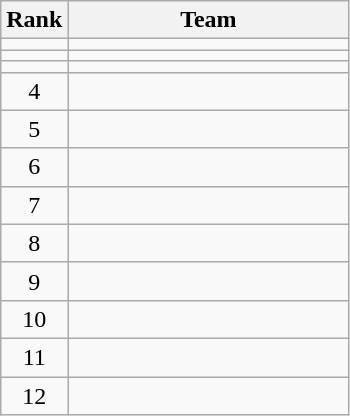<table class=wikitable style="text-align:center;">
<tr>
<th>Rank</th>
<th width=180>Team</th>
</tr>
<tr>
<td></td>
<td align=left></td>
</tr>
<tr>
<td></td>
<td align=left></td>
</tr>
<tr>
<td></td>
<td align=left></td>
</tr>
<tr>
<td>4</td>
<td align=left></td>
</tr>
<tr>
<td>5</td>
<td align=left></td>
</tr>
<tr>
<td>6</td>
<td align=left></td>
</tr>
<tr>
<td>7</td>
<td align=left></td>
</tr>
<tr>
<td>8</td>
<td align=left></td>
</tr>
<tr>
<td>9</td>
<td align=left></td>
</tr>
<tr>
<td>10</td>
<td align=left></td>
</tr>
<tr>
<td>11</td>
<td align=left></td>
</tr>
<tr>
<td>12</td>
<td align=left></td>
</tr>
</table>
